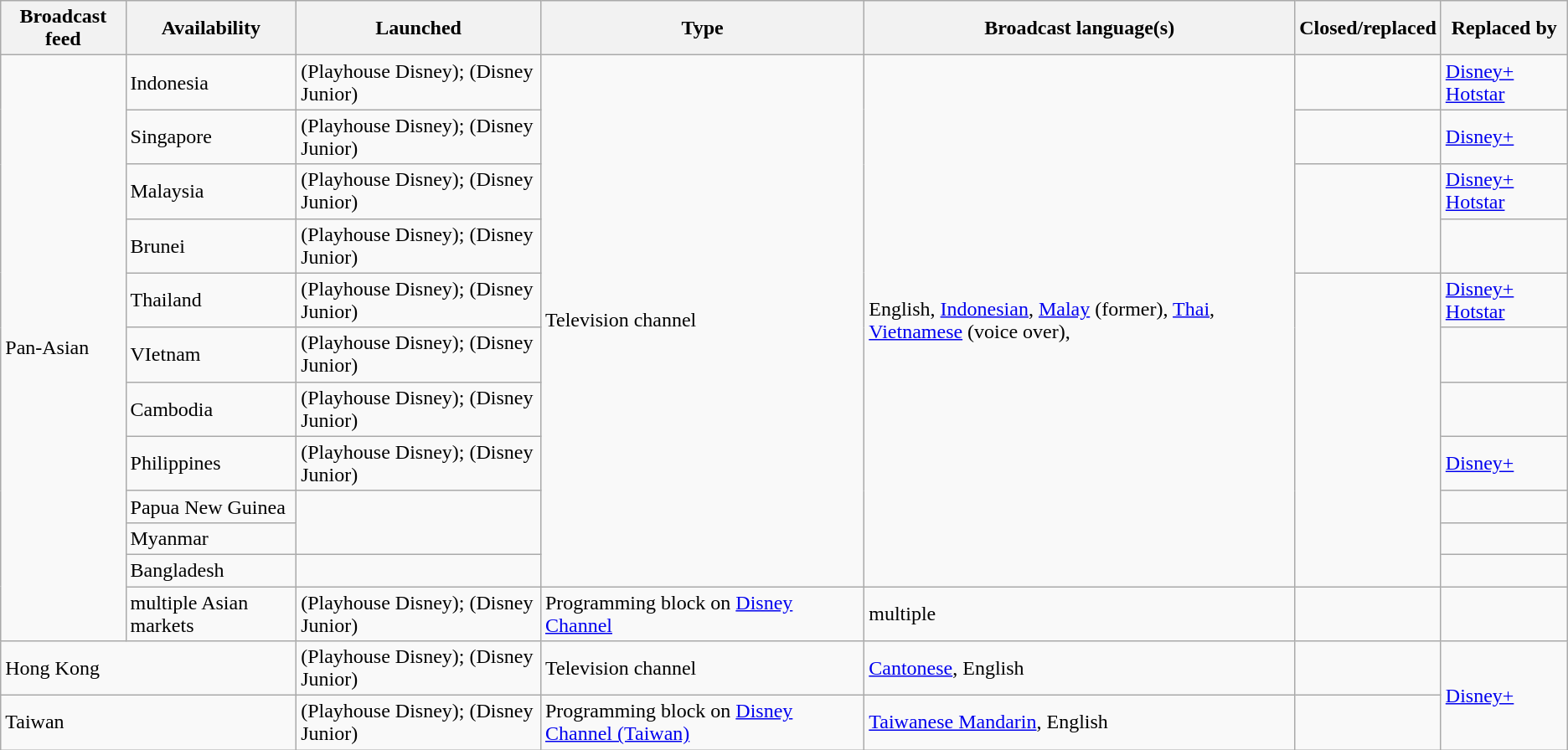<table class="wikitable">
<tr>
<th>Broadcast feed</th>
<th>Availability</th>
<th>Launched</th>
<th>Type</th>
<th>Broadcast language(s)</th>
<th>Closed/replaced</th>
<th>Replaced by</th>
</tr>
<tr>
<td rowspan="12">Pan-Asian</td>
<td>Indonesia</td>
<td> (Playhouse Disney);  (Disney Junior)</td>
<td rowspan="11">Television channel</td>
<td rowspan="11">English, <a href='#'>Indonesian</a>, <a href='#'>Malay</a> (former), <a href='#'>Thai</a>, <a href='#'>Vietnamese</a> (voice over),</td>
<td></td>
<td><a href='#'>Disney+ Hotstar</a></td>
</tr>
<tr>
<td>Singapore</td>
<td> (Playhouse Disney);  (Disney Junior)</td>
<td></td>
<td><a href='#'>Disney+</a></td>
</tr>
<tr>
<td>Malaysia</td>
<td> (Playhouse Disney);  (Disney Junior)</td>
<td rowspan="2"></td>
<td><a href='#'>Disney+ Hotstar</a></td>
</tr>
<tr>
<td>Brunei</td>
<td> (Playhouse Disney);  (Disney Junior)</td>
<td></td>
</tr>
<tr>
<td>Thailand</td>
<td> (Playhouse Disney);  (Disney Junior)</td>
<td rowspan="7"></td>
<td><a href='#'>Disney+ Hotstar</a></td>
</tr>
<tr>
<td>VIetnam</td>
<td> (Playhouse Disney);  (Disney Junior)</td>
<td></td>
</tr>
<tr>
<td>Cambodia</td>
<td> (Playhouse Disney);  (Disney Junior)</td>
<td></td>
</tr>
<tr>
<td>Philippines</td>
<td> (Playhouse Disney);  (Disney Junior)</td>
<td><a href='#'>Disney+</a></td>
</tr>
<tr>
<td>Papua New Guinea</td>
<td rowspan="2"></td>
<td></td>
</tr>
<tr>
<td>Myanmar</td>
<td></td>
</tr>
<tr>
<td>Bangladesh</td>
<td></td>
<td></td>
</tr>
<tr>
<td>multiple Asian markets</td>
<td> (Playhouse Disney);  (Disney Junior)</td>
<td>Programming block on <a href='#'>Disney Channel</a></td>
<td>multiple</td>
<td></td>
<td></td>
</tr>
<tr>
<td colspan="2">Hong Kong</td>
<td> (Playhouse Disney);  (Disney Junior)</td>
<td>Television channel</td>
<td><a href='#'>Cantonese</a>, English</td>
<td></td>
<td rowspan="2"><a href='#'>Disney+</a></td>
</tr>
<tr>
<td colspan="2">Taiwan</td>
<td> (Playhouse Disney);  (Disney Junior)</td>
<td>Programming block on <a href='#'>Disney Channel (Taiwan)</a></td>
<td><a href='#'>Taiwanese Mandarin</a>, English</td>
<td></td>
</tr>
</table>
